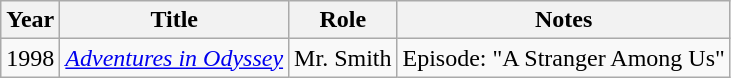<table class="wikitable sortable">
<tr>
<th>Year</th>
<th>Title</th>
<th>Role</th>
<th class="unsortable">Notes</th>
</tr>
<tr>
<td>1998</td>
<td><em><a href='#'>Adventures in Odyssey</a></em></td>
<td>Mr. Smith</td>
<td>Episode: "A Stranger Among Us"</td>
</tr>
</table>
